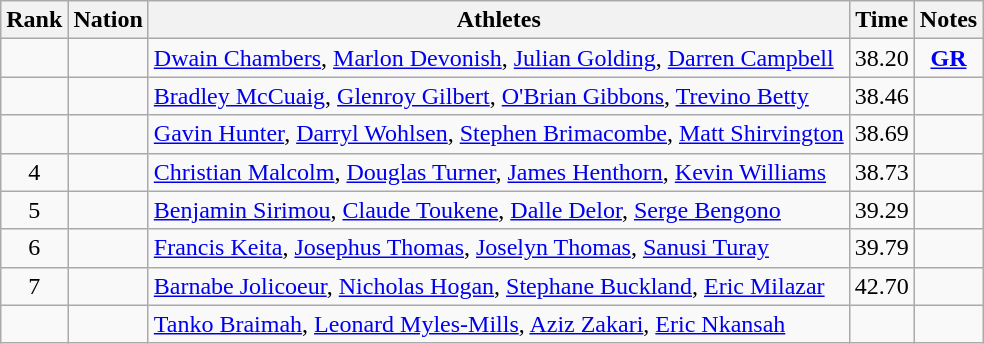<table class="wikitable sortable" style="text-align:center">
<tr>
<th>Rank</th>
<th>Nation</th>
<th>Athletes</th>
<th>Time</th>
<th>Notes</th>
</tr>
<tr>
<td></td>
<td align=left></td>
<td align=left><a href='#'>Dwain Chambers</a>, <a href='#'>Marlon Devonish</a>, <a href='#'>Julian Golding</a>, <a href='#'>Darren Campbell</a></td>
<td>38.20</td>
<td><strong><a href='#'>GR</a></strong></td>
</tr>
<tr>
<td></td>
<td align=left></td>
<td align=left><a href='#'>Bradley McCuaig</a>, <a href='#'>Glenroy Gilbert</a>, <a href='#'>O'Brian Gibbons</a>, <a href='#'>Trevino Betty</a></td>
<td>38.46</td>
<td></td>
</tr>
<tr>
<td></td>
<td align=left></td>
<td align=left><a href='#'>Gavin Hunter</a>, <a href='#'>Darryl Wohlsen</a>, <a href='#'>Stephen Brimacombe</a>, <a href='#'>Matt Shirvington</a></td>
<td>38.69</td>
<td></td>
</tr>
<tr>
<td>4</td>
<td align=left></td>
<td align=left><a href='#'>Christian Malcolm</a>, <a href='#'>Douglas Turner</a>, <a href='#'>James Henthorn</a>, <a href='#'>Kevin Williams</a></td>
<td>38.73</td>
<td></td>
</tr>
<tr>
<td>5</td>
<td align=left></td>
<td align=left><a href='#'>Benjamin Sirimou</a>, <a href='#'>Claude Toukene</a>, <a href='#'>Dalle Delor</a>, <a href='#'>Serge Bengono</a></td>
<td>39.29</td>
<td></td>
</tr>
<tr>
<td>6</td>
<td align=left></td>
<td align=left><a href='#'>Francis Keita</a>, <a href='#'>Josephus Thomas</a>, <a href='#'>Joselyn Thomas</a>, <a href='#'>Sanusi Turay</a></td>
<td>39.79</td>
<td></td>
</tr>
<tr>
<td>7</td>
<td align=left></td>
<td align=left><a href='#'>Barnabe Jolicoeur</a>, <a href='#'>Nicholas Hogan</a>, <a href='#'>Stephane Buckland</a>, <a href='#'>Eric Milazar</a></td>
<td>42.70</td>
<td></td>
</tr>
<tr>
<td></td>
<td align=left></td>
<td align=left><a href='#'>Tanko Braimah</a>, <a href='#'>Leonard Myles-Mills</a>, <a href='#'>Aziz Zakari</a>, <a href='#'>Eric Nkansah</a></td>
<td></td>
<td></td>
</tr>
</table>
